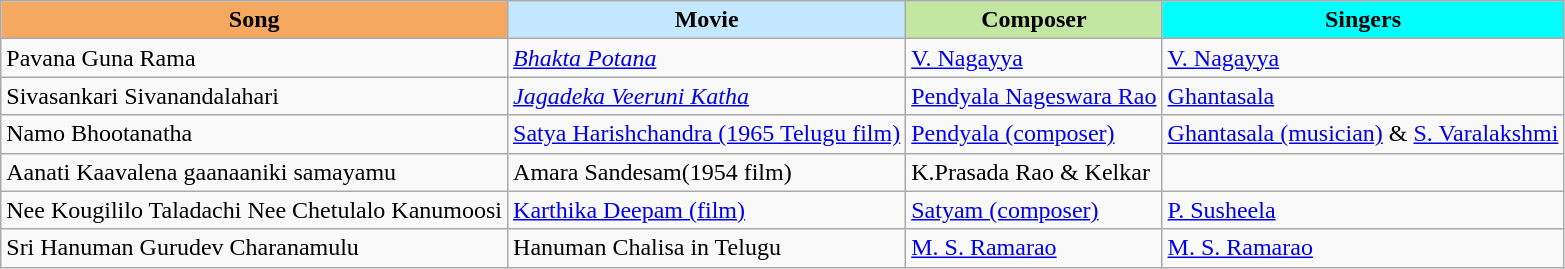<table class="wikitable sortable">
<tr>
<th style="background:#f4a860">Song</th>
<th style="background:#c2e7ff">Movie</th>
<th style="background:#c2e7a3">Composer</th>
<th style="background:#00ffff">Singers</th>
</tr>
<tr>
<td>Pavana Guna Rama</td>
<td><em><a href='#'>Bhakta Potana</a></em></td>
<td><a href='#'>V. Nagayya</a></td>
<td><a href='#'>V. Nagayya</a></td>
</tr>
<tr>
<td>Sivasankari Sivanandalahari</td>
<td><em><a href='#'>Jagadeka Veeruni Katha</a></em></td>
<td><a href='#'>Pendyala Nageswara Rao</a></td>
<td><a href='#'>Ghantasala</a></td>
</tr>
<tr>
<td>Namo Bhootanatha</td>
<td><a href='#'>Satya Harishchandra (1965 Telugu film)</a></td>
<td><a href='#'>Pendyala (composer)</a></td>
<td><a href='#'>Ghantasala (musician)</a> & <a href='#'>S. Varalakshmi</a></td>
</tr>
<tr>
<td>Aanati Kaavalena gaanaaniki samayamu</td>
<td>Amara Sandesam(1954 film)</td>
<td>K.Prasada Rao & Kelkar</td>
<td></td>
</tr>
<tr>
<td>Nee Kougililo Taladachi Nee Chetulalo Kanumoosi</td>
<td><a href='#'>Karthika Deepam (film)</a></td>
<td><a href='#'>Satyam (composer)</a></td>
<td><a href='#'>P. Susheela</a></td>
</tr>
<tr>
<td>Sri Hanuman Gurudev Charanamulu</td>
<td>Hanuman Chalisa in Telugu</td>
<td><a href='#'>M. S. Ramarao</a></td>
<td><a href='#'>M. S. Ramarao</a></td>
</tr>
</table>
